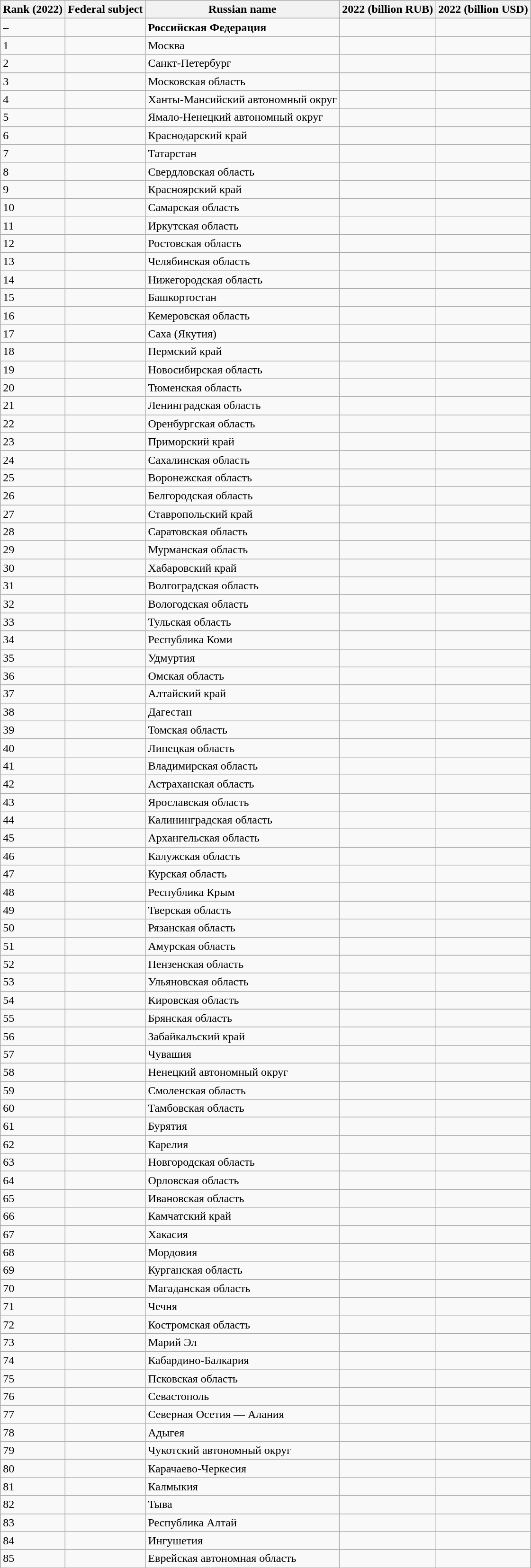<table class="wikitable sortable">
<tr>
<th>Rank (2022)</th>
<th>Federal subject</th>
<th>Russian name</th>
<th>2022 (billion RUB)</th>
<th>2022 (billion USD)</th>
</tr>
<tr>
<td><strong>–</strong></td>
<td><strong> </strong></td>
<td><strong>Российская Федерация</strong></td>
<td></td>
<td><strong></strong></td>
</tr>
<tr>
<td>1</td>
<td></td>
<td>Москва</td>
<td></td>
<td></td>
</tr>
<tr>
<td>2</td>
<td></td>
<td>Санкт-Петербург</td>
<td></td>
<td></td>
</tr>
<tr>
<td>3</td>
<td></td>
<td>Московская область</td>
<td></td>
<td></td>
</tr>
<tr>
<td>4</td>
<td></td>
<td>Ханты-Мансийский автономный округ</td>
<td></td>
<td></td>
</tr>
<tr>
<td>5</td>
<td></td>
<td>Ямало-Ненецкий автономный округ</td>
<td></td>
<td></td>
</tr>
<tr>
<td>6</td>
<td></td>
<td>Краснодарский край</td>
<td></td>
<td></td>
</tr>
<tr>
<td>7</td>
<td></td>
<td>Татарстан</td>
<td></td>
<td></td>
</tr>
<tr>
<td>8</td>
<td></td>
<td>Свердловская область</td>
<td></td>
<td></td>
</tr>
<tr>
<td>9</td>
<td></td>
<td>Красноярский край</td>
<td></td>
<td></td>
</tr>
<tr>
<td>10</td>
<td></td>
<td>Самарская область</td>
<td></td>
<td></td>
</tr>
<tr>
<td>11</td>
<td></td>
<td>Иркутская область</td>
<td></td>
<td></td>
</tr>
<tr>
<td>12</td>
<td></td>
<td>Ростовская область</td>
<td></td>
<td></td>
</tr>
<tr>
<td>13</td>
<td></td>
<td>Челябинская область</td>
<td></td>
<td></td>
</tr>
<tr>
<td>14</td>
<td></td>
<td>Нижегородская область</td>
<td></td>
<td></td>
</tr>
<tr>
<td>15</td>
<td></td>
<td>Башкортостан</td>
<td></td>
<td></td>
</tr>
<tr>
<td>16</td>
<td></td>
<td>Кемеровская область</td>
<td></td>
<td></td>
</tr>
<tr>
<td>17</td>
<td></td>
<td>Саха (Якутия)</td>
<td></td>
<td></td>
</tr>
<tr>
<td>18</td>
<td></td>
<td>Пермский край</td>
<td></td>
<td></td>
</tr>
<tr>
<td>19</td>
<td></td>
<td>Новосибирская область</td>
<td></td>
<td></td>
</tr>
<tr>
<td>20</td>
<td></td>
<td>Тюменская область</td>
<td></td>
<td></td>
</tr>
<tr>
<td>21</td>
<td></td>
<td>Ленинградская область</td>
<td></td>
<td></td>
</tr>
<tr>
<td>22</td>
<td></td>
<td>Оренбургская область</td>
<td></td>
<td></td>
</tr>
<tr>
<td>23</td>
<td></td>
<td>Приморский край</td>
<td></td>
<td></td>
</tr>
<tr>
<td>24</td>
<td></td>
<td>Сахалинская область</td>
<td></td>
<td></td>
</tr>
<tr>
<td>25</td>
<td></td>
<td>Воронежская область</td>
<td></td>
<td></td>
</tr>
<tr>
<td>26</td>
<td></td>
<td>Белгородская область</td>
<td></td>
<td></td>
</tr>
<tr>
<td>27</td>
<td></td>
<td>Ставропольский край</td>
<td></td>
<td></td>
</tr>
<tr>
<td>28</td>
<td></td>
<td>Саратовская область</td>
<td></td>
<td></td>
</tr>
<tr>
<td>29</td>
<td></td>
<td>Мурманская область</td>
<td></td>
<td></td>
</tr>
<tr>
<td>30</td>
<td></td>
<td>Хабаровский край</td>
<td></td>
<td></td>
</tr>
<tr>
<td>31</td>
<td></td>
<td>Волгоградская область</td>
<td></td>
<td></td>
</tr>
<tr>
<td>32</td>
<td></td>
<td>Вологодская область</td>
<td></td>
<td></td>
</tr>
<tr>
<td>33</td>
<td></td>
<td>Тульская область</td>
<td></td>
<td></td>
</tr>
<tr>
<td>34</td>
<td></td>
<td>Республика Коми</td>
<td></td>
<td></td>
</tr>
<tr>
<td>35</td>
<td></td>
<td>Удмуртия</td>
<td></td>
<td></td>
</tr>
<tr>
<td>36</td>
<td></td>
<td>Омская область</td>
<td></td>
<td></td>
</tr>
<tr>
<td>37</td>
<td></td>
<td>Алтайский край</td>
<td></td>
<td></td>
</tr>
<tr>
<td>38</td>
<td></td>
<td>Дагестан</td>
<td></td>
<td></td>
</tr>
<tr>
<td>39</td>
<td></td>
<td>Томская область</td>
<td></td>
<td></td>
</tr>
<tr>
<td>40</td>
<td></td>
<td>Липецкая область</td>
<td></td>
<td></td>
</tr>
<tr>
<td>41</td>
<td></td>
<td>Владимирская область</td>
<td></td>
<td></td>
</tr>
<tr>
<td>42</td>
<td></td>
<td>Астраханская область</td>
<td></td>
<td></td>
</tr>
<tr>
<td>43</td>
<td></td>
<td>Ярославская область</td>
<td></td>
<td></td>
</tr>
<tr>
<td>44</td>
<td></td>
<td>Калининградская область</td>
<td></td>
<td></td>
</tr>
<tr>
<td>45</td>
<td></td>
<td>Архангельская область</td>
<td></td>
<td></td>
</tr>
<tr>
<td>46</td>
<td></td>
<td>Калужская область</td>
<td></td>
<td></td>
</tr>
<tr>
<td>47</td>
<td></td>
<td>Курская область</td>
<td></td>
<td></td>
</tr>
<tr>
<td>48</td>
<td></td>
<td>Республика Крым</td>
<td></td>
<td></td>
</tr>
<tr>
<td>49</td>
<td></td>
<td>Тверская область</td>
<td></td>
<td></td>
</tr>
<tr>
<td>50</td>
<td></td>
<td>Рязанская область</td>
<td></td>
<td></td>
</tr>
<tr>
<td>51</td>
<td></td>
<td>Амурская область</td>
<td></td>
<td></td>
</tr>
<tr>
<td>52</td>
<td></td>
<td>Пензенская область</td>
<td></td>
<td></td>
</tr>
<tr>
<td>53</td>
<td></td>
<td>Ульяновская область</td>
<td></td>
<td></td>
</tr>
<tr>
<td>54</td>
<td></td>
<td>Кировская область</td>
<td></td>
<td></td>
</tr>
<tr>
<td>55</td>
<td></td>
<td>Брянская область</td>
<td></td>
<td></td>
</tr>
<tr>
<td>56</td>
<td></td>
<td>Забайкальский край</td>
<td></td>
<td></td>
</tr>
<tr>
<td>57</td>
<td></td>
<td>Чувашия</td>
<td></td>
<td></td>
</tr>
<tr>
<td>58</td>
<td></td>
<td>Ненецкий автономный округ</td>
<td></td>
<td></td>
</tr>
<tr>
<td>59</td>
<td></td>
<td>Смоленская область</td>
<td></td>
<td></td>
</tr>
<tr>
<td>60</td>
<td></td>
<td>Тамбовская область</td>
<td></td>
<td></td>
</tr>
<tr>
<td>61</td>
<td></td>
<td>Бурятия</td>
<td></td>
<td></td>
</tr>
<tr>
<td>62</td>
<td></td>
<td>Карелия</td>
<td></td>
<td></td>
</tr>
<tr>
<td>63</td>
<td></td>
<td>Новгородская область</td>
<td></td>
<td></td>
</tr>
<tr>
<td>64</td>
<td></td>
<td>Орловская область</td>
<td></td>
<td></td>
</tr>
<tr>
<td>65</td>
<td></td>
<td>Ивановская область</td>
<td></td>
<td></td>
</tr>
<tr>
<td>66</td>
<td></td>
<td>Камчатский край</td>
<td></td>
<td></td>
</tr>
<tr>
<td>67</td>
<td></td>
<td>Хакасия</td>
<td></td>
<td></td>
</tr>
<tr>
<td>68</td>
<td></td>
<td>Мордовия</td>
<td></td>
<td></td>
</tr>
<tr>
<td>69</td>
<td></td>
<td>Курганская область</td>
<td></td>
<td></td>
</tr>
<tr>
<td>70</td>
<td></td>
<td>Магаданская область</td>
<td></td>
<td></td>
</tr>
<tr>
<td>71</td>
<td></td>
<td>Чечня</td>
<td></td>
<td></td>
</tr>
<tr>
<td>72</td>
<td></td>
<td>Костромская область</td>
<td></td>
<td></td>
</tr>
<tr>
<td>73</td>
<td></td>
<td>Марий Эл</td>
<td></td>
<td></td>
</tr>
<tr>
<td>74</td>
<td></td>
<td>Кабардино-Балкария</td>
<td></td>
<td></td>
</tr>
<tr>
<td>75</td>
<td></td>
<td>Псковская область</td>
<td></td>
<td></td>
</tr>
<tr>
<td>76</td>
<td></td>
<td>Севастополь</td>
<td></td>
<td></td>
</tr>
<tr>
<td>77</td>
<td></td>
<td>Северная Осетия — Алания</td>
<td></td>
<td></td>
</tr>
<tr>
<td>78</td>
<td></td>
<td>Адыгея</td>
<td></td>
<td></td>
</tr>
<tr>
<td>79</td>
<td></td>
<td>Чукотский автономный округ</td>
<td></td>
<td></td>
</tr>
<tr>
<td>80</td>
<td></td>
<td>Карачаево-Черкесия</td>
<td></td>
<td></td>
</tr>
<tr>
<td>81</td>
<td></td>
<td>Калмыкия</td>
<td></td>
<td></td>
</tr>
<tr>
<td>82</td>
<td></td>
<td>Тыва</td>
<td></td>
<td></td>
</tr>
<tr>
<td>83</td>
<td></td>
<td>Республика Алтай</td>
<td></td>
<td></td>
</tr>
<tr>
<td>84</td>
<td></td>
<td>Ингушетия</td>
<td></td>
<td></td>
</tr>
<tr>
<td>85</td>
<td></td>
<td>Еврейская автономная область</td>
<td></td>
<td></td>
</tr>
</table>
